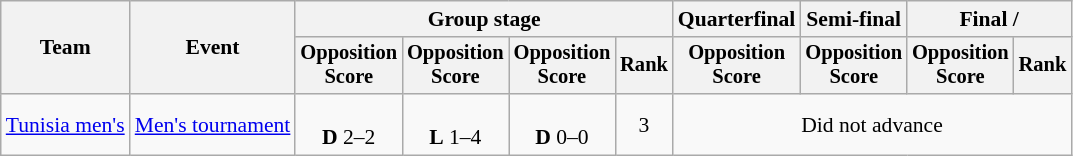<table class="wikitable" style="font-size:90%">
<tr>
<th rowspan=2>Team</th>
<th rowspan=2>Event</th>
<th colspan=4>Group stage</th>
<th>Quarterfinal</th>
<th>Semi-final</th>
<th colspan=2>Final / </th>
</tr>
<tr style="font-size:95%">
<th>Opposition<br>Score</th>
<th>Opposition<br>Score</th>
<th>Opposition<br>Score</th>
<th>Rank</th>
<th>Opposition<br>Score</th>
<th>Opposition<br>Score</th>
<th>Opposition<br>Score</th>
<th>Rank</th>
</tr>
<tr align=center>
<td align=left><a href='#'>Tunisia men's</a></td>
<td align=left><a href='#'>Men's tournament</a></td>
<td><br><strong>D</strong> 2–2</td>
<td><br><strong>L</strong> 1–4</td>
<td><br><strong>D</strong> 0–0</td>
<td>3</td>
<td colspan=4>Did not advance</td>
</tr>
</table>
